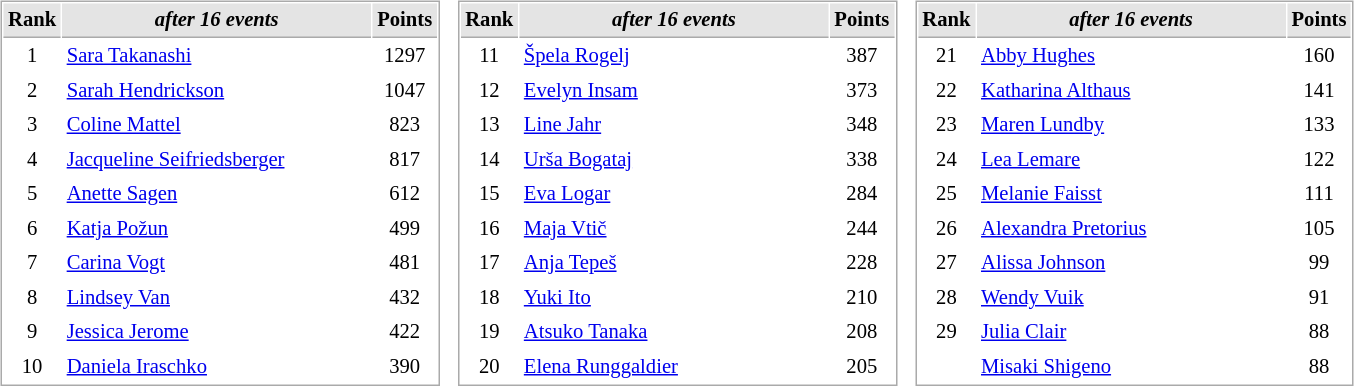<table border="0" cellspacing="10">
<tr>
<td style="vertical-align: top;"><br><table cellspacing="1" cellpadding="3" style="border:1px solid #AAAAAA;font-size:86%">
<tr bgcolor="#E4E4E4">
<th style="border-bottom:1px solid #AAAAAA; width: 10px;">Rank</th>
<th style="border-bottom:1px solid #AAAAAA; width: 200px;"><em>after 16 events</em></th>
<th style="border-bottom:1px solid #AAAAAA; width: 20px;">Points</th>
</tr>
<tr>
<td align=center>1</td>
<td> <a href='#'>Sara Takanashi</a></td>
<td align=center>1297</td>
</tr>
<tr>
<td align=center>2</td>
<td> <a href='#'>Sarah Hendrickson</a></td>
<td align=center>1047</td>
</tr>
<tr>
<td align=center>3</td>
<td> <a href='#'>Coline Mattel</a></td>
<td align=center>823</td>
</tr>
<tr>
<td align=center>4</td>
<td> <a href='#'>Jacqueline Seifriedsberger</a></td>
<td align=center>817</td>
</tr>
<tr>
<td align=center>5</td>
<td> <a href='#'>Anette Sagen</a></td>
<td align=center>612</td>
</tr>
<tr>
<td align=center>6</td>
<td> <a href='#'>Katja Požun</a></td>
<td align=center>499</td>
</tr>
<tr>
<td align=center>7</td>
<td> <a href='#'>Carina Vogt</a></td>
<td align=center>481</td>
</tr>
<tr>
<td align=center>8</td>
<td> <a href='#'>Lindsey Van</a></td>
<td align=center>432</td>
</tr>
<tr>
<td align=center>9</td>
<td> <a href='#'>Jessica Jerome</a></td>
<td align=center>422</td>
</tr>
<tr>
<td align=center>10</td>
<td> <a href='#'>Daniela Iraschko</a></td>
<td align=center>390</td>
</tr>
</table>
</td>
<td style="vertical-align: top;"><br><table cellspacing="1" cellpadding="3" style="border:1px solid #AAAAAA;font-size:86%">
<tr bgcolor="#E4E4E4">
<th style="border-bottom:1px solid #AAAAAA; width: 10px;">Rank</th>
<th style="border-bottom:1px solid #AAAAAA; width: 200px;"><em>after 16 events</em></th>
<th style="border-bottom:1px solid #AAAAAA; width: 20px;">Points</th>
</tr>
<tr>
<td align=center>11</td>
<td> <a href='#'>Špela Rogelj</a></td>
<td align=center>387</td>
</tr>
<tr>
<td align=center>12</td>
<td> <a href='#'>Evelyn Insam</a></td>
<td align=center>373</td>
</tr>
<tr>
<td align=center>13</td>
<td> <a href='#'>Line Jahr</a></td>
<td align=center>348</td>
</tr>
<tr>
<td align=center>14</td>
<td> <a href='#'>Urša Bogataj</a></td>
<td align=center>338</td>
</tr>
<tr>
<td align=center>15</td>
<td> <a href='#'>Eva Logar</a></td>
<td align=center>284</td>
</tr>
<tr>
<td align=center>16</td>
<td> <a href='#'>Maja Vtič</a></td>
<td align=center>244</td>
</tr>
<tr>
<td align=center>17</td>
<td> <a href='#'>Anja Tepeš</a></td>
<td align=center>228</td>
</tr>
<tr>
<td align=center>18</td>
<td> <a href='#'>Yuki Ito</a></td>
<td align=center>210</td>
</tr>
<tr>
<td align=center>19</td>
<td> <a href='#'>Atsuko Tanaka</a></td>
<td align=center>208</td>
</tr>
<tr>
<td align=center>20</td>
<td> <a href='#'>Elena Runggaldier</a></td>
<td align=center>205</td>
</tr>
</table>
</td>
<td style="vertical-align: top;"><br><table cellspacing="1" cellpadding="3" style="border:1px solid #AAAAAA;font-size:86%">
<tr bgcolor="#E4E4E4">
<th style="border-bottom:1px solid #AAAAAA; width: 10px;">Rank</th>
<th style="border-bottom:1px solid #AAAAAA; width: 200px;"><em>after 16 events</em></th>
<th style="border-bottom:1px solid #AAAAAA; width: 20px;">Points</th>
</tr>
<tr>
<td align=center>21</td>
<td> <a href='#'>Abby Hughes</a></td>
<td align=center>160</td>
</tr>
<tr>
<td align=center>22</td>
<td> <a href='#'>Katharina Althaus</a></td>
<td align=center>141</td>
</tr>
<tr>
<td align=center>23</td>
<td> <a href='#'>Maren Lundby</a></td>
<td align=center>133</td>
</tr>
<tr>
<td align=center>24</td>
<td> <a href='#'>Lea Lemare</a></td>
<td align=center>122</td>
</tr>
<tr>
<td align=center>25</td>
<td> <a href='#'>Melanie Faisst</a></td>
<td align=center>111</td>
</tr>
<tr>
<td align=center>26</td>
<td> <a href='#'>Alexandra Pretorius</a></td>
<td align=center>105</td>
</tr>
<tr>
<td align=center>27</td>
<td> <a href='#'>Alissa Johnson</a></td>
<td align=center>99</td>
</tr>
<tr>
<td align=center>28</td>
<td> <a href='#'>Wendy Vuik</a></td>
<td align=center>91</td>
</tr>
<tr>
<td align=center>29</td>
<td> <a href='#'>Julia Clair</a></td>
<td align=center>88</td>
</tr>
<tr>
<td></td>
<td> <a href='#'>Misaki Shigeno</a></td>
<td align=center>88</td>
</tr>
</table>
</td>
</tr>
</table>
